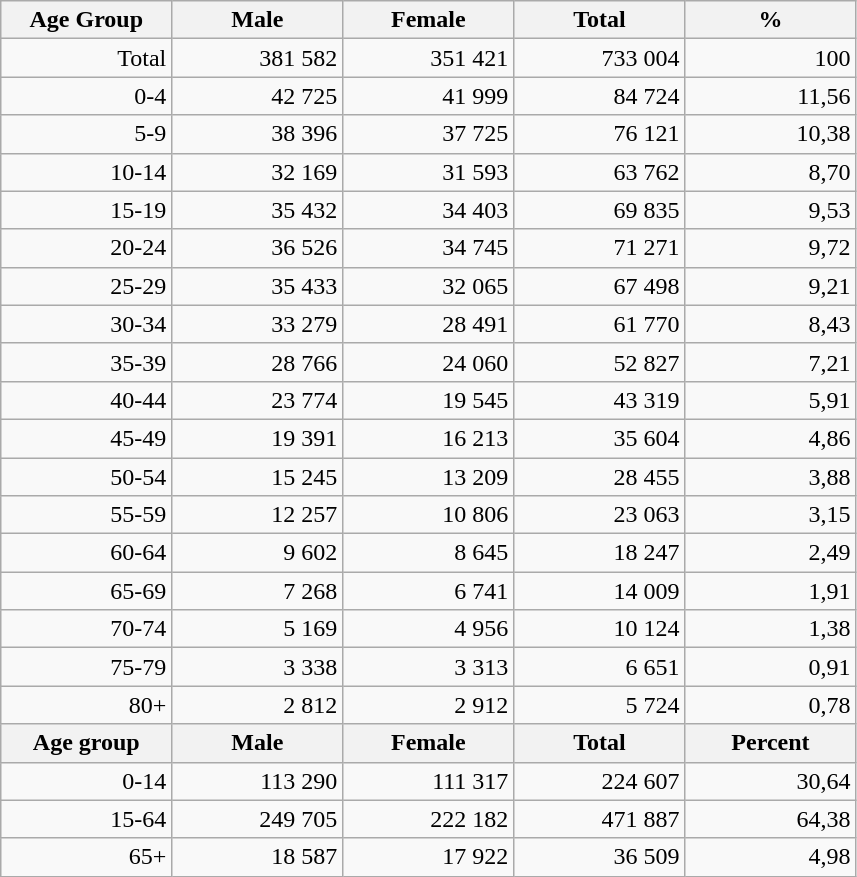<table class="wikitable">
<tr>
<th style="width:80pt;">Age Group</th>
<th style="width:80pt;">Male</th>
<th style="width:80pt;">Female</th>
<th style="width:80pt;">Total</th>
<th style="width:80pt;">%</th>
</tr>
<tr style="text-align:right;">
<td>Total</td>
<td>381 582</td>
<td>351 421</td>
<td>733 004</td>
<td>100</td>
</tr>
<tr style="text-align:right;">
<td>0-4</td>
<td>42 725</td>
<td>41 999</td>
<td>84 724</td>
<td>11,56</td>
</tr>
<tr style="text-align:right;">
<td>5-9</td>
<td>38 396</td>
<td>37 725</td>
<td>76 121</td>
<td>10,38</td>
</tr>
<tr style="text-align:right;">
<td>10-14</td>
<td>32 169</td>
<td>31 593</td>
<td>63 762</td>
<td>8,70</td>
</tr>
<tr style="text-align:right;">
<td>15-19</td>
<td>35 432</td>
<td>34 403</td>
<td>69 835</td>
<td>9,53</td>
</tr>
<tr style="text-align:right;">
<td>20-24</td>
<td>36 526</td>
<td>34 745</td>
<td>71 271</td>
<td>9,72</td>
</tr>
<tr style="text-align:right;">
<td>25-29</td>
<td>35 433</td>
<td>32 065</td>
<td>67 498</td>
<td>9,21</td>
</tr>
<tr style="text-align:right;">
<td>30-34</td>
<td>33 279</td>
<td>28 491</td>
<td>61 770</td>
<td>8,43</td>
</tr>
<tr style="text-align:right;">
<td>35-39</td>
<td>28 766</td>
<td>24 060</td>
<td>52 827</td>
<td>7,21</td>
</tr>
<tr style="text-align:right;">
<td>40-44</td>
<td>23 774</td>
<td>19 545</td>
<td>43 319</td>
<td>5,91</td>
</tr>
<tr style="text-align:right;">
<td>45-49</td>
<td>19 391</td>
<td>16 213</td>
<td>35 604</td>
<td>4,86</td>
</tr>
<tr style="text-align:right;">
<td>50-54</td>
<td>15 245</td>
<td>13 209</td>
<td>28 455</td>
<td>3,88</td>
</tr>
<tr style="text-align:right;">
<td>55-59</td>
<td>12 257</td>
<td>10 806</td>
<td>23 063</td>
<td>3,15</td>
</tr>
<tr style="text-align:right;">
<td>60-64</td>
<td>9 602</td>
<td>8 645</td>
<td>18 247</td>
<td>2,49</td>
</tr>
<tr style="text-align:right;">
<td>65-69</td>
<td>7 268</td>
<td>6 741</td>
<td>14 009</td>
<td>1,91</td>
</tr>
<tr style="text-align:right;">
<td>70-74</td>
<td>5 169</td>
<td>4 956</td>
<td>10 124</td>
<td>1,38</td>
</tr>
<tr style="text-align:right;">
<td>75-79</td>
<td>3 338</td>
<td>3 313</td>
<td>6 651</td>
<td>0,91</td>
</tr>
<tr style="text-align:right;">
<td>80+</td>
<td>2 812</td>
<td>2 912</td>
<td>5 724</td>
<td>0,78</td>
</tr>
<tr>
<th style="width:50px;">Age group</th>
<th style="width:80pt;">Male</th>
<th style="width:80px;">Female</th>
<th style="width:80px;">Total</th>
<th style="width:50px;">Percent</th>
</tr>
<tr style="text-align:right;">
<td>0-14</td>
<td>113 290</td>
<td>111 317</td>
<td>224 607</td>
<td>30,64</td>
</tr>
<tr style="text-align:right;">
<td>15-64</td>
<td>249 705</td>
<td>222 182</td>
<td>471 887</td>
<td>64,38</td>
</tr>
<tr style="text-align:right;">
<td>65+</td>
<td>18 587</td>
<td>17 922</td>
<td>36 509</td>
<td>4,98</td>
</tr>
</table>
